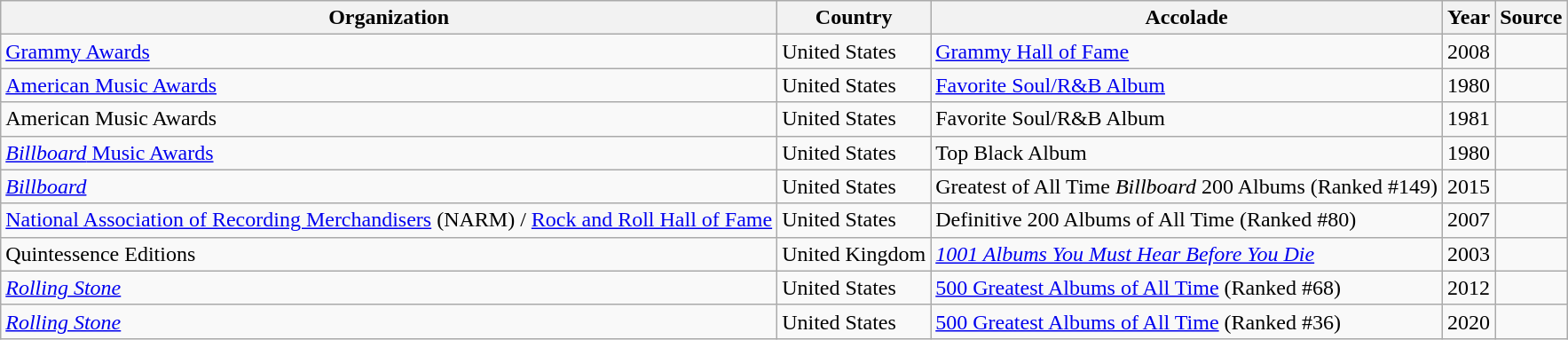<table class="wikitable">
<tr>
<th>Organization</th>
<th>Country</th>
<th>Accolade</th>
<th>Year</th>
<th>Source</th>
</tr>
<tr>
<td><a href='#'>Grammy Awards</a></td>
<td>United States</td>
<td><a href='#'>Grammy Hall of Fame</a></td>
<td>2008</td>
<td></td>
</tr>
<tr>
<td><a href='#'>American Music Awards</a></td>
<td>United States</td>
<td><a href='#'>Favorite Soul/R&B Album</a></td>
<td>1980</td>
<td></td>
</tr>
<tr>
<td>American Music Awards</td>
<td>United States</td>
<td>Favorite Soul/R&B Album</td>
<td>1981</td>
<td></td>
</tr>
<tr>
<td><a href='#'><em>Billboard</em> Music Awards</a></td>
<td>United States</td>
<td>Top Black Album</td>
<td>1980</td>
<td></td>
</tr>
<tr>
<td><em><a href='#'>Billboard</a></em></td>
<td>United States</td>
<td>Greatest of All Time <em>Billboard</em> 200 Albums (Ranked #149)</td>
<td>2015</td>
<td></td>
</tr>
<tr>
<td><a href='#'>National Association of Recording Merchandisers</a> (NARM) / <a href='#'>Rock and Roll Hall of Fame</a></td>
<td>United States</td>
<td>Definitive 200 Albums of All Time (Ranked #80)</td>
<td>2007</td>
<td></td>
</tr>
<tr>
<td>Quintessence Editions</td>
<td>United Kingdom</td>
<td><em><a href='#'>1001 Albums You Must Hear Before You Die</a></em></td>
<td>2003</td>
<td></td>
</tr>
<tr>
<td><em><a href='#'>Rolling Stone</a></em></td>
<td>United States</td>
<td><a href='#'>500 Greatest Albums of All Time</a> (Ranked #68)</td>
<td>2012</td>
<td></td>
</tr>
<tr>
<td><em><a href='#'>Rolling Stone</a></em></td>
<td>United States</td>
<td><a href='#'>500 Greatest Albums of All Time</a> (Ranked #36)</td>
<td>2020</td>
<td></td>
</tr>
</table>
